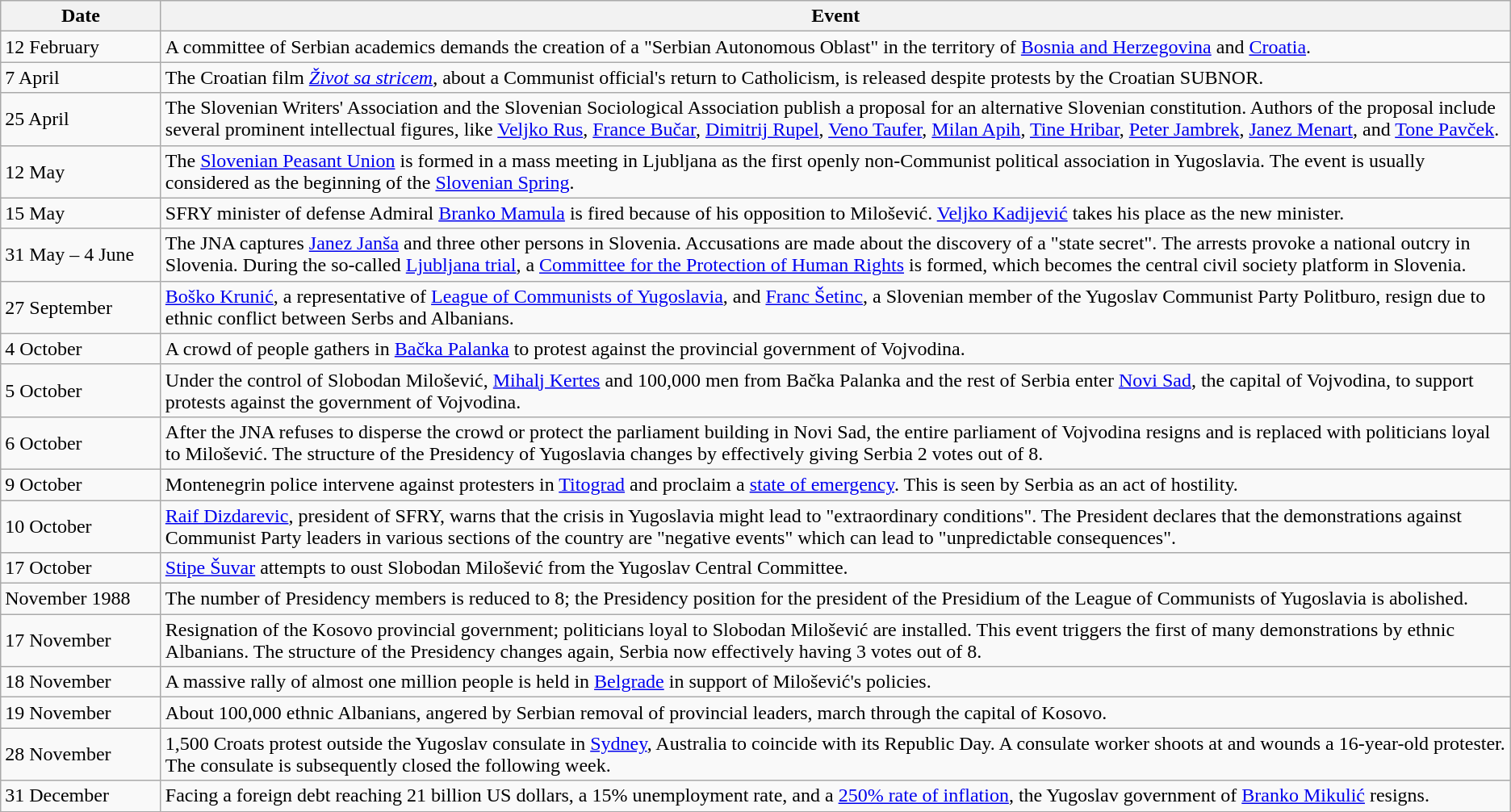<table class="wikitable">
<tr>
<th width="125">Date</th>
<th>Event</th>
</tr>
<tr>
<td>12 February</td>
<td>A committee of Serbian academics demands the creation of a "Serbian Autonomous Oblast" in the territory of <a href='#'>Bosnia and Herzegovina</a> and <a href='#'>Croatia</a>.</td>
</tr>
<tr>
<td>7 April</td>
<td>The Croatian film <em><a href='#'>Život sa stricem</a></em>, about a Communist official's return to Catholicism, is released despite protests by the Croatian SUBNOR.</td>
</tr>
<tr>
<td>25 April</td>
<td>The Slovenian Writers' Association and the Slovenian Sociological Association publish a proposal for an alternative Slovenian constitution. Authors of the proposal include several prominent intellectual figures, like <a href='#'>Veljko Rus</a>, <a href='#'>France Bučar</a>, <a href='#'>Dimitrij Rupel</a>, <a href='#'>Veno Taufer</a>, <a href='#'>Milan Apih</a>, <a href='#'>Tine Hribar</a>, <a href='#'>Peter Jambrek</a>, <a href='#'>Janez Menart</a>, and <a href='#'>Tone Pavček</a>.</td>
</tr>
<tr>
<td>12 May</td>
<td>The <a href='#'>Slovenian Peasant Union</a> is formed in a mass meeting in Ljubljana as the first openly non-Communist political association in Yugoslavia. The event is usually considered as the beginning of the <a href='#'>Slovenian Spring</a>.</td>
</tr>
<tr>
<td>15 May</td>
<td>SFRY minister of defense Admiral <a href='#'>Branko Mamula</a> is fired because of his opposition to Milošević. <a href='#'>Veljko Kadijević</a> takes his place as the new minister.</td>
</tr>
<tr>
<td>31 May – 4 June</td>
<td>The JNA captures <a href='#'>Janez Janša</a> and three other persons in Slovenia. Accusations are made about the discovery of a "state secret". The arrests provoke a national outcry in Slovenia. During the so-called <a href='#'>Ljubljana trial</a>, a <a href='#'>Committee for the Protection of Human Rights</a> is formed, which becomes the central civil society platform in Slovenia.</td>
</tr>
<tr>
<td>27 September</td>
<td><a href='#'>Boško Krunić</a>, a representative of <a href='#'>League of Communists of Yugoslavia</a>, and <a href='#'>Franc Šetinc</a>, a Slovenian member of the Yugoslav Communist Party Politburo, resign due to ethnic conflict between Serbs and Albanians.</td>
</tr>
<tr>
<td>4 October</td>
<td>A crowd of people gathers in <a href='#'>Bačka Palanka</a> to protest against the provincial government of Vojvodina.</td>
</tr>
<tr>
<td>5 October</td>
<td>Under the control of Slobodan Milošević, <a href='#'>Mihalj Kertes</a> and 100,000 men from Bačka Palanka and the rest of Serbia enter <a href='#'>Novi Sad</a>, the capital of Vojvodina, to support protests against the government of Vojvodina.</td>
</tr>
<tr>
<td>6 October</td>
<td>After the JNA refuses to disperse the crowd or protect the parliament building in Novi Sad, the entire parliament of Vojvodina resigns and is replaced with politicians loyal to Milošević. The structure of the Presidency of Yugoslavia changes by effectively giving Serbia 2 votes out of 8.</td>
</tr>
<tr>
<td>9 October</td>
<td>Montenegrin police intervene against protesters in <a href='#'>Titograd</a> and proclaim a <a href='#'>state of emergency</a>. This is seen by Serbia as an act of hostility.</td>
</tr>
<tr>
<td>10 October</td>
<td><a href='#'>Raif Dizdarevic</a>, president of SFRY, warns that the crisis in Yugoslavia might lead to "extraordinary conditions". The President declares that the demonstrations against Communist Party leaders in various sections of the country are "negative events" which can lead to "unpredictable consequences".</td>
</tr>
<tr>
<td>17 October</td>
<td><a href='#'>Stipe Šuvar</a> attempts  to oust Slobodan Milošević from the Yugoslav Central Committee.</td>
</tr>
<tr>
<td>November 1988</td>
<td>The number of Presidency members is reduced to 8; the Presidency position for the president of the Presidium of the League of Communists of Yugoslavia is abolished.</td>
</tr>
<tr>
<td>17 November</td>
<td>Resignation of the Kosovo provincial government; politicians loyal to Slobodan Milošević are installed. This event triggers the first of many demonstrations by ethnic Albanians. The structure of the Presidency changes again, Serbia now effectively having 3 votes out of 8.</td>
</tr>
<tr>
<td>18 November</td>
<td>A massive rally of almost one million people is held in <a href='#'>Belgrade</a> in support of Milošević's policies.</td>
</tr>
<tr>
<td>19 November</td>
<td>About 100,000 ethnic Albanians, angered by Serbian removal of provincial leaders, march through the capital of Kosovo.</td>
</tr>
<tr>
<td>28 November</td>
<td>1,500 Croats protest outside the Yugoslav consulate in <a href='#'>Sydney</a>, Australia to coincide with its Republic Day. A consulate worker shoots at and wounds a 16-year-old protester. The consulate is subsequently closed the following week.</td>
</tr>
<tr>
<td>31 December</td>
<td>Facing a foreign debt reaching 21 billion US dollars, a 15% unemployment rate, and a <a href='#'>250% rate of inflation</a>, the Yugoslav government of <a href='#'>Branko Mikulić</a> resigns.</td>
</tr>
</table>
